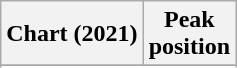<table class="wikitable sortable plainrowheaders" style="text-align:center">
<tr>
<th scope="col">Chart (2021)</th>
<th scope="col">Peak<br>position</th>
</tr>
<tr>
</tr>
<tr>
</tr>
</table>
